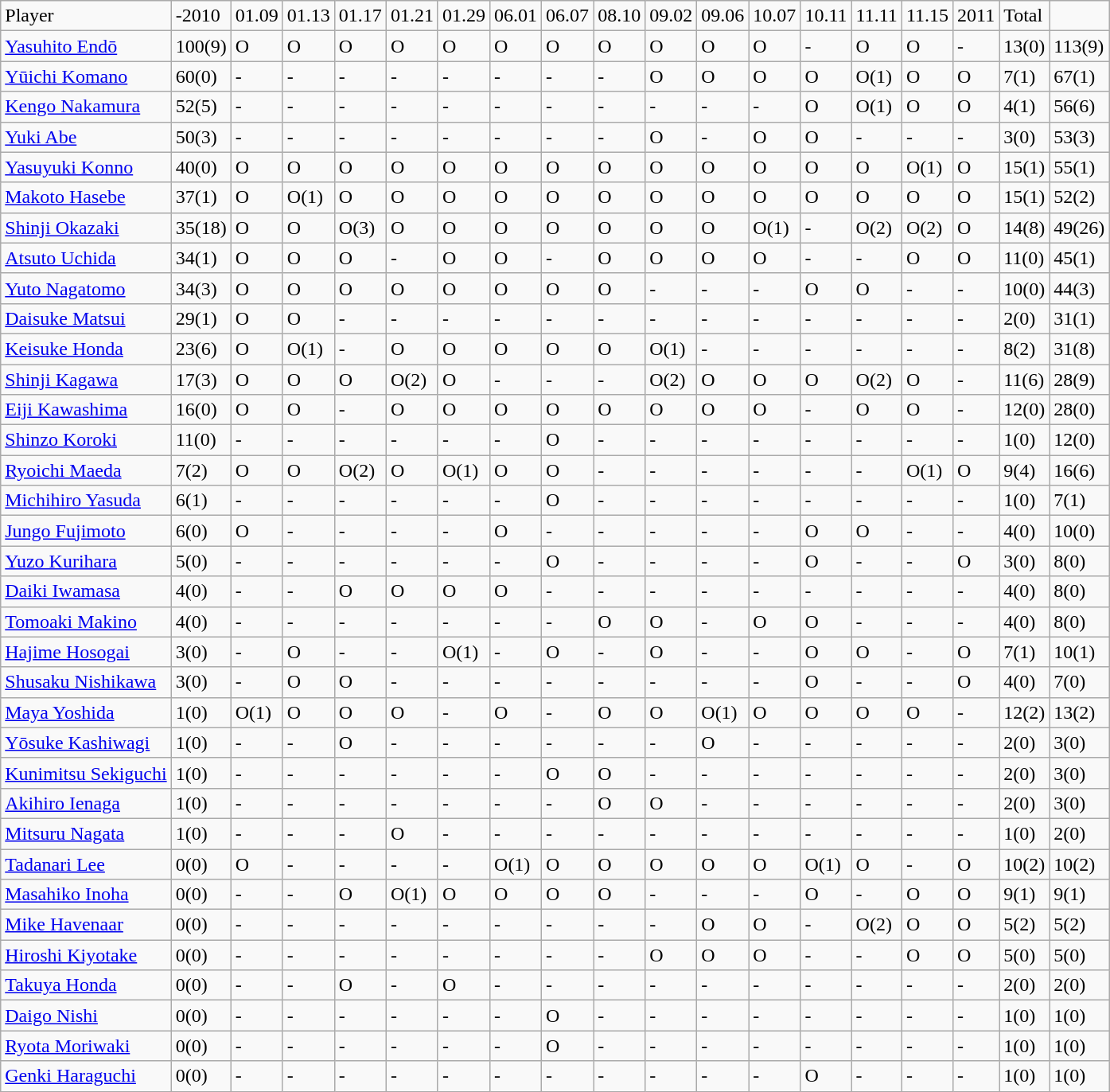<table class="wikitable" style="text-align:left;">
<tr>
<td>Player</td>
<td>-2010</td>
<td>01.09</td>
<td>01.13</td>
<td>01.17</td>
<td>01.21</td>
<td>01.29</td>
<td>06.01</td>
<td>06.07</td>
<td>08.10</td>
<td>09.02</td>
<td>09.06</td>
<td>10.07</td>
<td>10.11</td>
<td>11.11</td>
<td>11.15</td>
<td>2011</td>
<td>Total</td>
</tr>
<tr>
<td><a href='#'>Yasuhito Endō</a></td>
<td>100(9)</td>
<td>O</td>
<td>O</td>
<td>O</td>
<td>O</td>
<td>O</td>
<td>O</td>
<td>O</td>
<td>O</td>
<td>O</td>
<td>O</td>
<td>O</td>
<td>-</td>
<td>O</td>
<td>O</td>
<td>-</td>
<td>13(0)</td>
<td>113(9)</td>
</tr>
<tr>
<td><a href='#'>Yūichi Komano</a></td>
<td>60(0)</td>
<td>-</td>
<td>-</td>
<td>-</td>
<td>-</td>
<td>-</td>
<td>-</td>
<td>-</td>
<td>-</td>
<td>O</td>
<td>O</td>
<td>O</td>
<td>O</td>
<td>O(1)</td>
<td>O</td>
<td>O</td>
<td>7(1)</td>
<td>67(1)</td>
</tr>
<tr>
<td><a href='#'>Kengo Nakamura</a></td>
<td>52(5)</td>
<td>-</td>
<td>-</td>
<td>-</td>
<td>-</td>
<td>-</td>
<td>-</td>
<td>-</td>
<td>-</td>
<td>-</td>
<td>-</td>
<td>-</td>
<td>O</td>
<td>O(1)</td>
<td>O</td>
<td>O</td>
<td>4(1)</td>
<td>56(6)</td>
</tr>
<tr>
<td><a href='#'>Yuki Abe</a></td>
<td>50(3)</td>
<td>-</td>
<td>-</td>
<td>-</td>
<td>-</td>
<td>-</td>
<td>-</td>
<td>-</td>
<td>-</td>
<td>O</td>
<td>-</td>
<td>O</td>
<td>O</td>
<td>-</td>
<td>-</td>
<td>-</td>
<td>3(0)</td>
<td>53(3)</td>
</tr>
<tr>
<td><a href='#'>Yasuyuki Konno</a></td>
<td>40(0)</td>
<td>O</td>
<td>O</td>
<td>O</td>
<td>O</td>
<td>O</td>
<td>O</td>
<td>O</td>
<td>O</td>
<td>O</td>
<td>O</td>
<td>O</td>
<td>O</td>
<td>O</td>
<td>O(1)</td>
<td>O</td>
<td>15(1)</td>
<td>55(1)</td>
</tr>
<tr>
<td><a href='#'>Makoto Hasebe</a></td>
<td>37(1)</td>
<td>O</td>
<td>O(1)</td>
<td>O</td>
<td>O</td>
<td>O</td>
<td>O</td>
<td>O</td>
<td>O</td>
<td>O</td>
<td>O</td>
<td>O</td>
<td>O</td>
<td>O</td>
<td>O</td>
<td>O</td>
<td>15(1)</td>
<td>52(2)</td>
</tr>
<tr>
<td><a href='#'>Shinji Okazaki</a></td>
<td>35(18)</td>
<td>O</td>
<td>O</td>
<td>O(3)</td>
<td>O</td>
<td>O</td>
<td>O</td>
<td>O</td>
<td>O</td>
<td>O</td>
<td>O</td>
<td>O(1)</td>
<td>-</td>
<td>O(2)</td>
<td>O(2)</td>
<td>O</td>
<td>14(8)</td>
<td>49(26)</td>
</tr>
<tr>
<td><a href='#'>Atsuto Uchida</a></td>
<td>34(1)</td>
<td>O</td>
<td>O</td>
<td>O</td>
<td>-</td>
<td>O</td>
<td>O</td>
<td>-</td>
<td>O</td>
<td>O</td>
<td>O</td>
<td>O</td>
<td>-</td>
<td>-</td>
<td>O</td>
<td>O</td>
<td>11(0)</td>
<td>45(1)</td>
</tr>
<tr>
<td><a href='#'>Yuto Nagatomo</a></td>
<td>34(3)</td>
<td>O</td>
<td>O</td>
<td>O</td>
<td>O</td>
<td>O</td>
<td>O</td>
<td>O</td>
<td>O</td>
<td>-</td>
<td>-</td>
<td>-</td>
<td>O</td>
<td>O</td>
<td>-</td>
<td>-</td>
<td>10(0)</td>
<td>44(3)</td>
</tr>
<tr>
<td><a href='#'>Daisuke Matsui</a></td>
<td>29(1)</td>
<td>O</td>
<td>O</td>
<td>-</td>
<td>-</td>
<td>-</td>
<td>-</td>
<td>-</td>
<td>-</td>
<td>-</td>
<td>-</td>
<td>-</td>
<td>-</td>
<td>-</td>
<td>-</td>
<td>-</td>
<td>2(0)</td>
<td>31(1)</td>
</tr>
<tr>
<td><a href='#'>Keisuke Honda</a></td>
<td>23(6)</td>
<td>O</td>
<td>O(1)</td>
<td>-</td>
<td>O</td>
<td>O</td>
<td>O</td>
<td>O</td>
<td>O</td>
<td>O(1)</td>
<td>-</td>
<td>-</td>
<td>-</td>
<td>-</td>
<td>-</td>
<td>-</td>
<td>8(2)</td>
<td>31(8)</td>
</tr>
<tr>
<td><a href='#'>Shinji Kagawa</a></td>
<td>17(3)</td>
<td>O</td>
<td>O</td>
<td>O</td>
<td>O(2)</td>
<td>O</td>
<td>-</td>
<td>-</td>
<td>-</td>
<td>O(2)</td>
<td>O</td>
<td>O</td>
<td>O</td>
<td>O(2)</td>
<td>O</td>
<td>-</td>
<td>11(6)</td>
<td>28(9)</td>
</tr>
<tr>
<td><a href='#'>Eiji Kawashima</a></td>
<td>16(0)</td>
<td>O</td>
<td>O</td>
<td>-</td>
<td>O</td>
<td>O</td>
<td>O</td>
<td>O</td>
<td>O</td>
<td>O</td>
<td>O</td>
<td>O</td>
<td>-</td>
<td>O</td>
<td>O</td>
<td>-</td>
<td>12(0)</td>
<td>28(0)</td>
</tr>
<tr>
<td><a href='#'>Shinzo Koroki</a></td>
<td>11(0)</td>
<td>-</td>
<td>-</td>
<td>-</td>
<td>-</td>
<td>-</td>
<td>-</td>
<td>O</td>
<td>-</td>
<td>-</td>
<td>-</td>
<td>-</td>
<td>-</td>
<td>-</td>
<td>-</td>
<td>-</td>
<td>1(0)</td>
<td>12(0)</td>
</tr>
<tr>
<td><a href='#'>Ryoichi Maeda</a></td>
<td>7(2)</td>
<td>O</td>
<td>O</td>
<td>O(2)</td>
<td>O</td>
<td>O(1)</td>
<td>O</td>
<td>O</td>
<td>-</td>
<td>-</td>
<td>-</td>
<td>-</td>
<td>-</td>
<td>-</td>
<td>O(1)</td>
<td>O</td>
<td>9(4)</td>
<td>16(6)</td>
</tr>
<tr>
<td><a href='#'>Michihiro Yasuda</a></td>
<td>6(1)</td>
<td>-</td>
<td>-</td>
<td>-</td>
<td>-</td>
<td>-</td>
<td>-</td>
<td>O</td>
<td>-</td>
<td>-</td>
<td>-</td>
<td>-</td>
<td>-</td>
<td>-</td>
<td>-</td>
<td>-</td>
<td>1(0)</td>
<td>7(1)</td>
</tr>
<tr>
<td><a href='#'>Jungo Fujimoto</a></td>
<td>6(0)</td>
<td>O</td>
<td>-</td>
<td>-</td>
<td>-</td>
<td>-</td>
<td>O</td>
<td>-</td>
<td>-</td>
<td>-</td>
<td>-</td>
<td>-</td>
<td>O</td>
<td>O</td>
<td>-</td>
<td>-</td>
<td>4(0)</td>
<td>10(0)</td>
</tr>
<tr>
<td><a href='#'>Yuzo Kurihara</a></td>
<td>5(0)</td>
<td>-</td>
<td>-</td>
<td>-</td>
<td>-</td>
<td>-</td>
<td>-</td>
<td>O</td>
<td>-</td>
<td>-</td>
<td>-</td>
<td>-</td>
<td>O</td>
<td>-</td>
<td>-</td>
<td>O</td>
<td>3(0)</td>
<td>8(0)</td>
</tr>
<tr>
<td><a href='#'>Daiki Iwamasa</a></td>
<td>4(0)</td>
<td>-</td>
<td>-</td>
<td>O</td>
<td>O</td>
<td>O</td>
<td>O</td>
<td>-</td>
<td>-</td>
<td>-</td>
<td>-</td>
<td>-</td>
<td>-</td>
<td>-</td>
<td>-</td>
<td>-</td>
<td>4(0)</td>
<td>8(0)</td>
</tr>
<tr>
<td><a href='#'>Tomoaki Makino</a></td>
<td>4(0)</td>
<td>-</td>
<td>-</td>
<td>-</td>
<td>-</td>
<td>-</td>
<td>-</td>
<td>-</td>
<td>O</td>
<td>O</td>
<td>-</td>
<td>O</td>
<td>O</td>
<td>-</td>
<td>-</td>
<td>-</td>
<td>4(0)</td>
<td>8(0)</td>
</tr>
<tr>
<td><a href='#'>Hajime Hosogai</a></td>
<td>3(0)</td>
<td>-</td>
<td>O</td>
<td>-</td>
<td>-</td>
<td>O(1)</td>
<td>-</td>
<td>O</td>
<td>-</td>
<td>O</td>
<td>-</td>
<td>-</td>
<td>O</td>
<td>O</td>
<td>-</td>
<td>O</td>
<td>7(1)</td>
<td>10(1)</td>
</tr>
<tr>
<td><a href='#'>Shusaku Nishikawa</a></td>
<td>3(0)</td>
<td>-</td>
<td>O</td>
<td>O</td>
<td>-</td>
<td>-</td>
<td>-</td>
<td>-</td>
<td>-</td>
<td>-</td>
<td>-</td>
<td>-</td>
<td>O</td>
<td>-</td>
<td>-</td>
<td>O</td>
<td>4(0)</td>
<td>7(0)</td>
</tr>
<tr>
<td><a href='#'>Maya Yoshida</a></td>
<td>1(0)</td>
<td>O(1)</td>
<td>O</td>
<td>O</td>
<td>O</td>
<td>-</td>
<td>O</td>
<td>-</td>
<td>O</td>
<td>O</td>
<td>O(1)</td>
<td>O</td>
<td>O</td>
<td>O</td>
<td>O</td>
<td>-</td>
<td>12(2)</td>
<td>13(2)</td>
</tr>
<tr>
<td><a href='#'>Yōsuke Kashiwagi</a></td>
<td>1(0)</td>
<td>-</td>
<td>-</td>
<td>O</td>
<td>-</td>
<td>-</td>
<td>-</td>
<td>-</td>
<td>-</td>
<td>-</td>
<td>O</td>
<td>-</td>
<td>-</td>
<td>-</td>
<td>-</td>
<td>-</td>
<td>2(0)</td>
<td>3(0)</td>
</tr>
<tr>
<td><a href='#'>Kunimitsu Sekiguchi</a></td>
<td>1(0)</td>
<td>-</td>
<td>-</td>
<td>-</td>
<td>-</td>
<td>-</td>
<td>-</td>
<td>O</td>
<td>O</td>
<td>-</td>
<td>-</td>
<td>-</td>
<td>-</td>
<td>-</td>
<td>-</td>
<td>-</td>
<td>2(0)</td>
<td>3(0)</td>
</tr>
<tr>
<td><a href='#'>Akihiro Ienaga</a></td>
<td>1(0)</td>
<td>-</td>
<td>-</td>
<td>-</td>
<td>-</td>
<td>-</td>
<td>-</td>
<td>-</td>
<td>O</td>
<td>O</td>
<td>-</td>
<td>-</td>
<td>-</td>
<td>-</td>
<td>-</td>
<td>-</td>
<td>2(0)</td>
<td>3(0)</td>
</tr>
<tr>
<td><a href='#'>Mitsuru Nagata</a></td>
<td>1(0)</td>
<td>-</td>
<td>-</td>
<td>-</td>
<td>O</td>
<td>-</td>
<td>-</td>
<td>-</td>
<td>-</td>
<td>-</td>
<td>-</td>
<td>-</td>
<td>-</td>
<td>-</td>
<td>-</td>
<td>-</td>
<td>1(0)</td>
<td>2(0)</td>
</tr>
<tr>
<td><a href='#'>Tadanari Lee</a></td>
<td>0(0)</td>
<td>O</td>
<td>-</td>
<td>-</td>
<td>-</td>
<td>-</td>
<td>O(1)</td>
<td>O</td>
<td>O</td>
<td>O</td>
<td>O</td>
<td>O</td>
<td>O(1)</td>
<td>O</td>
<td>-</td>
<td>O</td>
<td>10(2)</td>
<td>10(2)</td>
</tr>
<tr>
<td><a href='#'>Masahiko Inoha</a></td>
<td>0(0)</td>
<td>-</td>
<td>-</td>
<td>O</td>
<td>O(1)</td>
<td>O</td>
<td>O</td>
<td>O</td>
<td>O</td>
<td>-</td>
<td>-</td>
<td>-</td>
<td>O</td>
<td>-</td>
<td>O</td>
<td>O</td>
<td>9(1)</td>
<td>9(1)</td>
</tr>
<tr>
<td><a href='#'>Mike Havenaar</a></td>
<td>0(0)</td>
<td>-</td>
<td>-</td>
<td>-</td>
<td>-</td>
<td>-</td>
<td>-</td>
<td>-</td>
<td>-</td>
<td>-</td>
<td>O</td>
<td>O</td>
<td>-</td>
<td>O(2)</td>
<td>O</td>
<td>O</td>
<td>5(2)</td>
<td>5(2)</td>
</tr>
<tr>
<td><a href='#'>Hiroshi Kiyotake</a></td>
<td>0(0)</td>
<td>-</td>
<td>-</td>
<td>-</td>
<td>-</td>
<td>-</td>
<td>-</td>
<td>-</td>
<td>-</td>
<td>O</td>
<td>O</td>
<td>O</td>
<td>-</td>
<td>-</td>
<td>O</td>
<td>O</td>
<td>5(0)</td>
<td>5(0)</td>
</tr>
<tr>
<td><a href='#'>Takuya Honda</a></td>
<td>0(0)</td>
<td>-</td>
<td>-</td>
<td>O</td>
<td>-</td>
<td>O</td>
<td>-</td>
<td>-</td>
<td>-</td>
<td>-</td>
<td>-</td>
<td>-</td>
<td>-</td>
<td>-</td>
<td>-</td>
<td>-</td>
<td>2(0)</td>
<td>2(0)</td>
</tr>
<tr>
<td><a href='#'>Daigo Nishi</a></td>
<td>0(0)</td>
<td>-</td>
<td>-</td>
<td>-</td>
<td>-</td>
<td>-</td>
<td>-</td>
<td>O</td>
<td>-</td>
<td>-</td>
<td>-</td>
<td>-</td>
<td>-</td>
<td>-</td>
<td>-</td>
<td>-</td>
<td>1(0)</td>
<td>1(0)</td>
</tr>
<tr>
<td><a href='#'>Ryota Moriwaki</a></td>
<td>0(0)</td>
<td>-</td>
<td>-</td>
<td>-</td>
<td>-</td>
<td>-</td>
<td>-</td>
<td>O</td>
<td>-</td>
<td>-</td>
<td>-</td>
<td>-</td>
<td>-</td>
<td>-</td>
<td>-</td>
<td>-</td>
<td>1(0)</td>
<td>1(0)</td>
</tr>
<tr>
<td><a href='#'>Genki Haraguchi</a></td>
<td>0(0)</td>
<td>-</td>
<td>-</td>
<td>-</td>
<td>-</td>
<td>-</td>
<td>-</td>
<td>-</td>
<td>-</td>
<td>-</td>
<td>-</td>
<td>-</td>
<td>O</td>
<td>-</td>
<td>-</td>
<td>-</td>
<td>1(0)</td>
<td>1(0)</td>
</tr>
</table>
